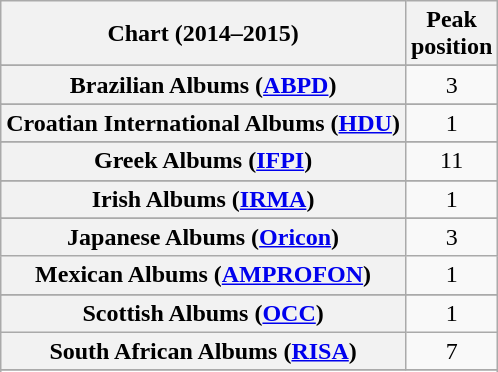<table class="wikitable sortable plainrowheaders" style="text-align:center;">
<tr>
<th scope="col">Chart (2014–2015)</th>
<th scope="col">Peak<br>position</th>
</tr>
<tr>
</tr>
<tr>
</tr>
<tr>
</tr>
<tr>
</tr>
<tr>
<th scope="row">Brazilian Albums (<a href='#'>ABPD</a>)</th>
<td>3</td>
</tr>
<tr>
</tr>
<tr>
<th scope="row">Croatian International Albums (<a href='#'>HDU</a>)</th>
<td>1</td>
</tr>
<tr>
</tr>
<tr>
</tr>
<tr>
</tr>
<tr>
</tr>
<tr>
</tr>
<tr>
</tr>
<tr>
<th scope="row">Greek Albums (<a href='#'>IFPI</a>)</th>
<td>11</td>
</tr>
<tr>
</tr>
<tr>
<th scope="row">Irish Albums (<a href='#'>IRMA</a>)</th>
<td style="text-align:center">1</td>
</tr>
<tr>
</tr>
<tr>
<th scope="row">Japanese Albums (<a href='#'>Oricon</a>)</th>
<td>3</td>
</tr>
<tr>
<th scope="row">Mexican Albums (<a href='#'>AMPROFON</a>)</th>
<td>1</td>
</tr>
<tr>
</tr>
<tr>
</tr>
<tr>
</tr>
<tr>
</tr>
<tr>
<th scope="row">Scottish Albums (<a href='#'>OCC</a>)</th>
<td>1</td>
</tr>
<tr>
<th scope="row">South African Albums (<a href='#'>RISA</a>)</th>
<td>7</td>
</tr>
<tr>
</tr>
<tr>
</tr>
<tr>
</tr>
<tr>
</tr>
<tr>
</tr>
<tr>
</tr>
<tr>
</tr>
</table>
